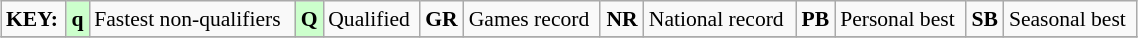<table class="wikitable" style="margin:0.5em auto; font-size:90%;position:relative;" width=60%>
<tr>
<td><strong>KEY:</strong></td>
<td bgcolor=ccffcc align=center><strong>q</strong></td>
<td>Fastest non-qualifiers</td>
<td bgcolor=ccffcc align=center><strong>Q</strong></td>
<td>Qualified</td>
<td align=center><strong>GR</strong></td>
<td>Games record</td>
<td align=center><strong>NR</strong></td>
<td>National record</td>
<td align=center><strong>PB</strong></td>
<td>Personal best</td>
<td align=center><strong>SB</strong></td>
<td>Seasonal best</td>
</tr>
<tr>
</tr>
</table>
